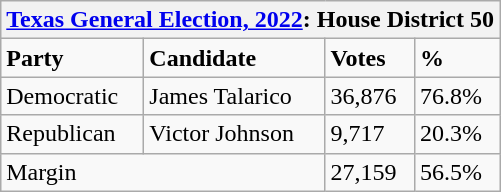<table class="wikitable">
<tr>
<th colspan="4"><a href='#'>Texas General Election, 2022</a>: House District 50</th>
</tr>
<tr>
<td><strong>Party</strong></td>
<td><strong>Candidate</strong></td>
<td><strong>Votes</strong></td>
<td><strong>%</strong></td>
</tr>
<tr>
<td>Democratic</td>
<td>James Talarico</td>
<td>36,876</td>
<td>76.8%</td>
</tr>
<tr>
<td>Republican</td>
<td>Victor Johnson</td>
<td>9,717</td>
<td>20.3%</td>
</tr>
<tr>
<td colspan="2">Margin</td>
<td>27,159</td>
<td>56.5%</td>
</tr>
</table>
